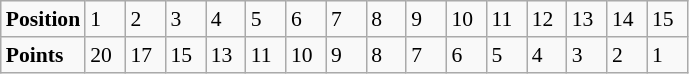<table class="wikitable" style="font-size: 90%;">
<tr>
<td><strong>Position</strong></td>
<td width=20>1</td>
<td width=20>2</td>
<td width=20>3</td>
<td width=20>4</td>
<td width=20>5</td>
<td width=20>6</td>
<td width=20>7</td>
<td width=20>8</td>
<td width=20>9</td>
<td width=20>10</td>
<td width=20>11</td>
<td width=20>12</td>
<td width=20>13</td>
<td width=20>14</td>
<td width=20>15</td>
</tr>
<tr>
<td><strong>Points</strong></td>
<td>20</td>
<td>17</td>
<td>15</td>
<td>13</td>
<td>11</td>
<td>10</td>
<td>9</td>
<td>8</td>
<td>7</td>
<td>6</td>
<td>5</td>
<td>4</td>
<td>3</td>
<td>2</td>
<td>1</td>
</tr>
</table>
